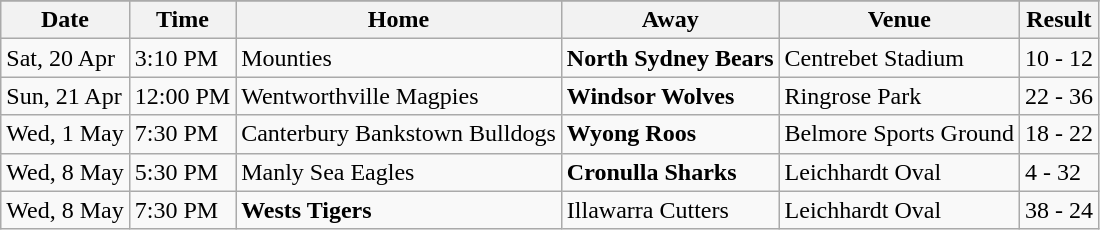<table align="center" class="wikitable">
<tr bgcolor="#FF0033">
</tr>
<tr>
<th>Date</th>
<th>Time</th>
<th>Home</th>
<th>Away</th>
<th>Venue</th>
<th>Result</th>
</tr>
<tr>
<td>Sat, 20 Apr</td>
<td>3:10 PM</td>
<td>Mounties</td>
<td><strong>North Sydney Bears</strong></td>
<td>Centrebet Stadium</td>
<td>10 - 12</td>
</tr>
<tr>
<td>Sun, 21 Apr</td>
<td>12:00 PM</td>
<td>Wentworthville Magpies</td>
<td><strong>Windsor Wolves</strong></td>
<td>Ringrose Park</td>
<td>22 - 36</td>
</tr>
<tr>
<td>Wed, 1 May</td>
<td>7:30 PM</td>
<td>Canterbury Bankstown Bulldogs</td>
<td><strong>Wyong Roos</strong></td>
<td>Belmore Sports Ground</td>
<td>18 - 22</td>
</tr>
<tr>
<td>Wed, 8 May</td>
<td>5:30 PM</td>
<td>Manly Sea Eagles</td>
<td><strong>Cronulla Sharks</strong></td>
<td>Leichhardt Oval</td>
<td>4 - 32</td>
</tr>
<tr>
<td>Wed, 8 May</td>
<td>7:30 PM</td>
<td><strong>Wests Tigers</strong></td>
<td>Illawarra Cutters</td>
<td>Leichhardt Oval</td>
<td>38 - 24</td>
</tr>
</table>
